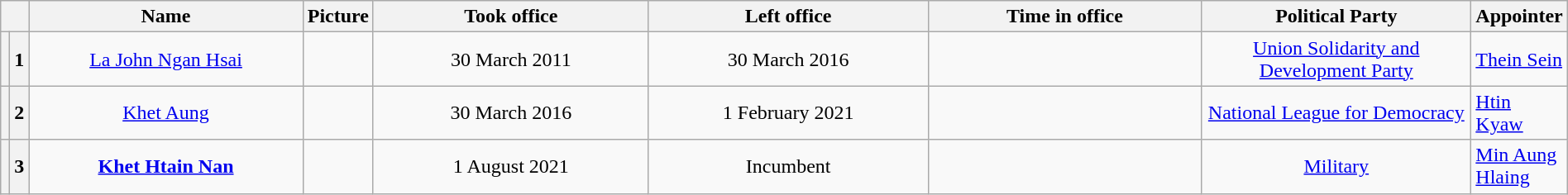<table class="wikitable" width="100%">
<tr>
<th colspan="2" width="1%"></th>
<th width="20%">Name<br></th>
<th width="100px">Picture</th>
<th width="20%">Took office</th>
<th width="20%">Left office</th>
<th width="20%">Time in office</th>
<th width="20%">Political Party</th>
<th width="20%">Appointer</th>
</tr>
<tr>
<th></th>
<th style="text-align:center;">1</th>
<td align=center><a href='#'>La John Ngan Hsai</a></td>
<td align=center></td>
<td align=center>30 March 2011</td>
<td align=center>30 March 2016</td>
<td align=center></td>
<td align=center><a href='#'>Union Solidarity and Development Party</a></td>
<td><a href='#'>Thein Sein</a></td>
</tr>
<tr>
<th></th>
<th style="text-align:center;">2</th>
<td align=center><a href='#'>Khet Aung</a><br></td>
<td align=center></td>
<td align=center>30 March 2016</td>
<td align=center>1 February 2021</td>
<td align=center></td>
<td align=center><a href='#'>National League for Democracy</a></td>
<td><a href='#'>Htin Kyaw</a></td>
</tr>
<tr>
<th></th>
<th style="text-align:center;">3</th>
<td align=center><strong><a href='#'>Khet Htain Nan</a></strong></td>
<td align=center></td>
<td align=center>1 August 2021</td>
<td align=center>Incumbent</td>
<td align=center></td>
<td align=center><a href='#'>Military</a></td>
<td><a href='#'>Min Aung Hlaing</a></td>
</tr>
</table>
